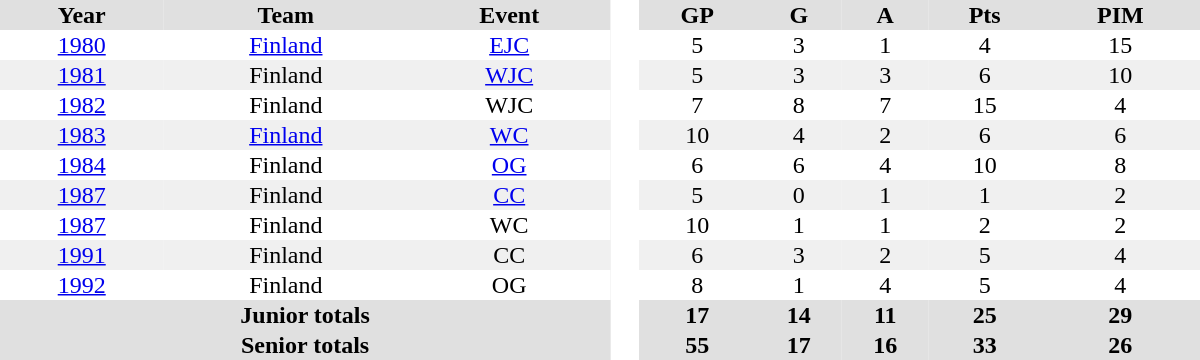<table border="0" cellpadding="1" cellspacing="0" style="text-align:center; width:50em">
<tr ALIGN="center" bgcolor="#e0e0e0">
<th>Year</th>
<th>Team</th>
<th>Event</th>
<th rowspan="99" bgcolor="#ffffff"> </th>
<th>GP</th>
<th>G</th>
<th>A</th>
<th>Pts</th>
<th>PIM</th>
</tr>
<tr>
<td><a href='#'>1980</a></td>
<td><a href='#'>Finland</a></td>
<td><a href='#'>EJC</a></td>
<td>5</td>
<td>3</td>
<td>1</td>
<td>4</td>
<td>15</td>
</tr>
<tr bgcolor="#f0f0f0">
<td><a href='#'>1981</a></td>
<td>Finland</td>
<td><a href='#'>WJC</a></td>
<td>5</td>
<td>3</td>
<td>3</td>
<td>6</td>
<td>10</td>
</tr>
<tr>
<td><a href='#'>1982</a></td>
<td>Finland</td>
<td>WJC</td>
<td>7</td>
<td>8</td>
<td>7</td>
<td>15</td>
<td>4</td>
</tr>
<tr bgcolor="#f0f0f0">
<td><a href='#'>1983</a></td>
<td><a href='#'>Finland</a></td>
<td><a href='#'>WC</a></td>
<td>10</td>
<td>4</td>
<td>2</td>
<td>6</td>
<td>6</td>
</tr>
<tr>
<td><a href='#'>1984</a></td>
<td>Finland</td>
<td><a href='#'>OG</a></td>
<td>6</td>
<td>6</td>
<td>4</td>
<td>10</td>
<td>8</td>
</tr>
<tr bgcolor="#f0f0f0">
<td><a href='#'>1987</a></td>
<td>Finland</td>
<td><a href='#'>CC</a></td>
<td>5</td>
<td>0</td>
<td>1</td>
<td>1</td>
<td>2</td>
</tr>
<tr>
<td><a href='#'>1987</a></td>
<td>Finland</td>
<td>WC</td>
<td>10</td>
<td>1</td>
<td>1</td>
<td>2</td>
<td>2</td>
</tr>
<tr bgcolor="#f0f0f0">
<td><a href='#'>1991</a></td>
<td>Finland</td>
<td>CC</td>
<td>6</td>
<td>3</td>
<td>2</td>
<td>5</td>
<td>4</td>
</tr>
<tr>
<td><a href='#'>1992</a></td>
<td>Finland</td>
<td>OG</td>
<td>8</td>
<td>1</td>
<td>4</td>
<td>5</td>
<td>4</td>
</tr>
<tr bgcolor="#e0e0e0">
<th colspan=3>Junior totals</th>
<th>17</th>
<th>14</th>
<th>11</th>
<th>25</th>
<th>29</th>
</tr>
<tr bgcolor="#e0e0e0">
<th colspan=3>Senior totals</th>
<th>55</th>
<th>17</th>
<th>16</th>
<th>33</th>
<th>26</th>
</tr>
</table>
